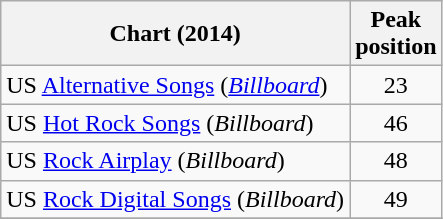<table class="wikitable sortable plainrowheaders">
<tr>
<th>Chart (2014)</th>
<th>Peak<br>position</th>
</tr>
<tr>
<td>US <a href='#'>Alternative Songs</a> (<em><a href='#'>Billboard</a></em>)</td>
<td align=center>23</td>
</tr>
<tr>
<td>US <a href='#'>Hot Rock Songs</a> (<em>Billboard</em>)</td>
<td align=center>46</td>
</tr>
<tr>
<td>US <a href='#'>Rock Airplay</a> (<em>Billboard</em>)</td>
<td align=center>48</td>
</tr>
<tr>
<td>US <a href='#'>Rock Digital Songs</a> (<em>Billboard</em>)</td>
<td align=center>49</td>
</tr>
<tr>
</tr>
</table>
